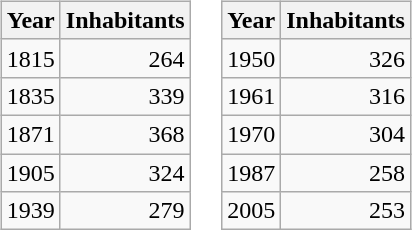<table border="0">
<tr>
<td valign="top"><br><table class="wikitable">
<tr>
<th>Year</th>
<th>Inhabitants</th>
</tr>
<tr>
<td>1815</td>
<td align="right">264</td>
</tr>
<tr>
<td>1835</td>
<td align="right">339</td>
</tr>
<tr>
<td>1871</td>
<td align="right">368</td>
</tr>
<tr>
<td>1905</td>
<td align="right">324</td>
</tr>
<tr>
<td>1939</td>
<td align="right">279</td>
</tr>
</table>
</td>
<td valign="top"><br><table class="wikitable">
<tr>
<th>Year</th>
<th>Inhabitants</th>
</tr>
<tr>
<td>1950</td>
<td align="right">326</td>
</tr>
<tr>
<td>1961</td>
<td align="right">316</td>
</tr>
<tr>
<td>1970</td>
<td align="right">304</td>
</tr>
<tr>
<td>1987</td>
<td align="right">258</td>
</tr>
<tr>
<td>2005</td>
<td align="right">253</td>
</tr>
</table>
</td>
</tr>
</table>
